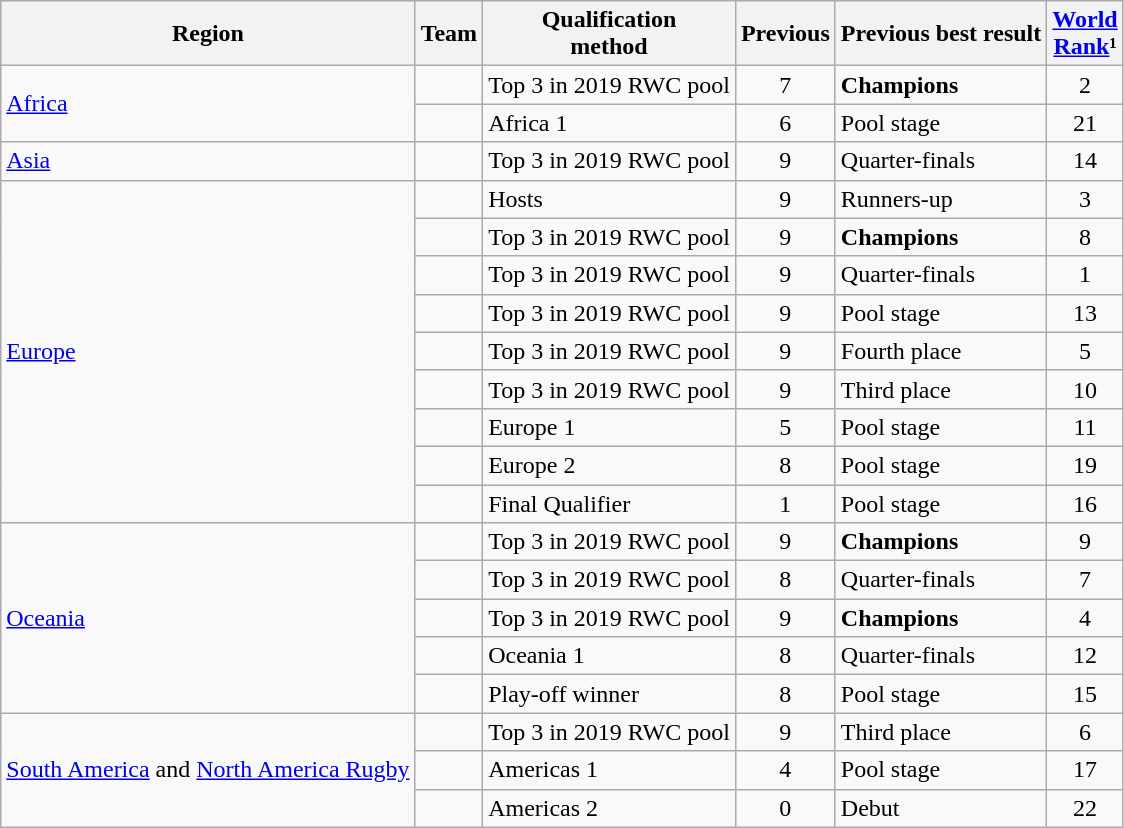<table class="wikitable sortable">
<tr>
<th>Region</th>
<th>Team</th>
<th>Qualification<br>method</th>
<th>Previous<br> </th>
<th>Previous best result</th>
<th><a href='#'>World <br>Rank</a>¹</th>
</tr>
<tr>
<td rowspan=2><a href='#'>Africa</a></td>
<td></td>
<td>Top 3 in 2019 RWC pool</td>
<td align=center>7</td>
<td data-sort-value="1"><strong>Champions</strong> </td>
<td align=center>2</td>
</tr>
<tr>
<td></td>
<td>Africa 1</td>
<td align=center>6</td>
<td data-sort-value="9">Pool stage </td>
<td align=center>21</td>
</tr>
<tr>
<td><a href='#'>Asia</a></td>
<td></td>
<td>Top 3 in 2019 RWC pool</td>
<td align=center>9</td>
<td data-sort-value="5">Quarter-finals </td>
<td align=center>14</td>
</tr>
<tr>
<td rowspan=9><a href='#'>Europe</a></td>
<td></td>
<td>Hosts</td>
<td align=center>9</td>
<td data-sort-value="2">Runners-up </td>
<td align=center>3</td>
</tr>
<tr>
<td></td>
<td>Top 3 in 2019 RWC pool</td>
<td align=center>9</td>
<td data-sort-value="1"><strong>Champions</strong> </td>
<td align=center>8</td>
</tr>
<tr>
<td></td>
<td>Top 3 in 2019 RWC pool</td>
<td align=center>9</td>
<td data-sort-value="5">Quarter-finals </td>
<td align=center>1</td>
</tr>
<tr>
<td></td>
<td>Top 3 in 2019 RWC pool</td>
<td align=center>9</td>
<td data-sort-value="9">Pool stage </td>
<td align=center>13</td>
</tr>
<tr>
<td></td>
<td>Top 3 in 2019 RWC pool</td>
<td align=center>9</td>
<td data-sort-value="4">Fourth place </td>
<td align=center>5</td>
</tr>
<tr>
<td></td>
<td>Top 3 in 2019 RWC pool</td>
<td align=center>9</td>
<td data-sort-value="3">Third place </td>
<td align=center>10</td>
</tr>
<tr>
<td></td>
<td>Europe 1</td>
<td align=center>5</td>
<td data-sort-value="9">Pool stage </td>
<td align=center>11</td>
</tr>
<tr>
<td></td>
<td>Europe 2</td>
<td align=center>8</td>
<td data-sort-value="9">Pool stage </td>
<td align=center>19</td>
</tr>
<tr>
<td></td>
<td>Final Qualifier</td>
<td align=center>1</td>
<td data-sort-value="9">Pool stage </td>
<td align=center>16</td>
</tr>
<tr>
<td rowspan=5><a href='#'>Oceania</a></td>
<td></td>
<td>Top 3 in 2019 RWC pool</td>
<td align=center>9</td>
<td data-sort-value="1"><strong>Champions</strong> </td>
<td align=center>9</td>
</tr>
<tr>
<td></td>
<td>Top 3 in 2019 RWC pool</td>
<td align=center>8</td>
<td data-sort-value="5">Quarter-finals </td>
<td align=center>7</td>
</tr>
<tr>
<td></td>
<td>Top 3 in 2019 RWC pool</td>
<td align=center>9</td>
<td data-sort-value="1"><strong>Champions</strong> </td>
<td align=center>4</td>
</tr>
<tr>
<td></td>
<td>Oceania 1</td>
<td align=center>8</td>
<td data-sort-value="5">Quarter-finals </td>
<td align=center>12</td>
</tr>
<tr>
<td></td>
<td>Play-off winner</td>
<td align=center>8</td>
<td data-sort-value="5">Pool stage </td>
<td align=center>15</td>
</tr>
<tr>
<td rowspan=3><a href='#'>South America</a> and <a href='#'>North America Rugby</a></td>
<td></td>
<td>Top 3 in 2019 RWC pool</td>
<td align=center>9</td>
<td data-sort-value="3">Third place </td>
<td align=center>6</td>
</tr>
<tr>
<td></td>
<td>Americas 1</td>
<td align=center>4</td>
<td data-sort-value="9">Pool stage </td>
<td align=center>17</td>
</tr>
<tr>
<td></td>
<td>Americas 2</td>
<td align=center>0</td>
<td data-sort-value="10">Debut</td>
<td align=center>22</td>
</tr>
</table>
